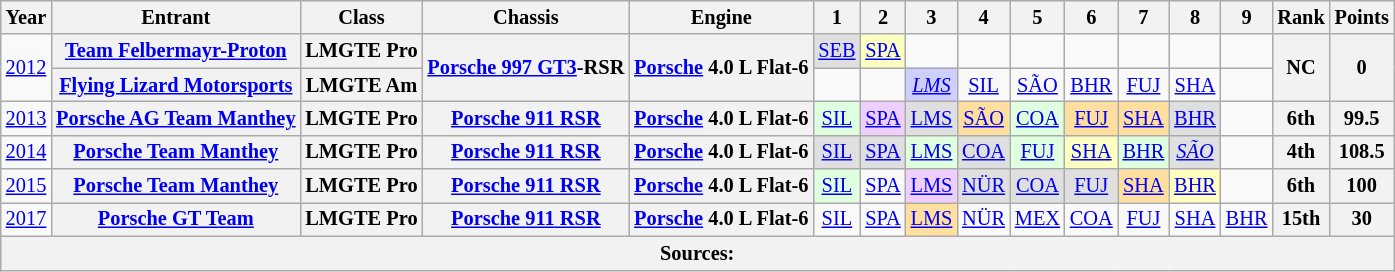<table class="wikitable" style="text-align:center; font-size:85%">
<tr>
<th>Year</th>
<th>Entrant</th>
<th>Class</th>
<th>Chassis</th>
<th>Engine</th>
<th>1</th>
<th>2</th>
<th>3</th>
<th>4</th>
<th>5</th>
<th>6</th>
<th>7</th>
<th>8</th>
<th>9</th>
<th>Rank</th>
<th>Points</th>
</tr>
<tr>
<td rowspan=2><a href='#'>2012</a></td>
<th nowrap><a href='#'>Team Felbermayr-Proton</a></th>
<th nowrap>LMGTE Pro</th>
<th rowspan=2 nowrap><a href='#'>Porsche 997 GT3</a>-RSR</th>
<th rowspan=2 nowrap><a href='#'>Porsche</a> 4.0 L Flat-6</th>
<td style="background:#DFDFDF;"><a href='#'>SEB</a><br></td>
<td style="background:#FBFFBF;"><a href='#'>SPA</a><br></td>
<td></td>
<td></td>
<td></td>
<td></td>
<td></td>
<td></td>
<td></td>
<th rowspan=2>NC</th>
<th rowspan=2>0</th>
</tr>
<tr>
<th nowrap><a href='#'>Flying Lizard Motorsports</a></th>
<th nowrap>LMGTE Am</th>
<td></td>
<td></td>
<td style="background:#CFCFFF;"><em><a href='#'>LMS</a></em><br></td>
<td><a href='#'>SIL</a></td>
<td><a href='#'>SÃO</a></td>
<td><a href='#'>BHR</a></td>
<td><a href='#'>FUJ</a></td>
<td><a href='#'>SHA</a></td>
<td></td>
</tr>
<tr>
<td><a href='#'>2013</a></td>
<th nowrap><a href='#'>Porsche AG Team Manthey</a></th>
<th nowrap>LMGTE Pro</th>
<th nowrap><a href='#'>Porsche 911 RSR</a></th>
<th nowrap><a href='#'>Porsche</a> 4.0 L Flat-6</th>
<td style="background:#DFFFDF;"><a href='#'>SIL</a><br></td>
<td style="background:#EFCFFF;"><a href='#'>SPA</a><br></td>
<td style="background:#DFDFDF;"><a href='#'>LMS</a><br></td>
<td style="background:#FFDF9F;"><a href='#'>SÃO</a><br></td>
<td style="background:#DFFFDF;"><a href='#'>COA</a><br></td>
<td style="background:#FFDF9F;"><a href='#'>FUJ</a><br></td>
<td style="background:#FFDF9F;"><a href='#'>SHA</a><br></td>
<td style="background:#DFDFDF;"><a href='#'>BHR</a><br></td>
<td></td>
<th>6th</th>
<th>99.5</th>
</tr>
<tr>
<td><a href='#'>2014</a></td>
<th nowrap><a href='#'>Porsche Team Manthey</a></th>
<th nowrap>LMGTE Pro</th>
<th nowrap><a href='#'>Porsche 911 RSR</a></th>
<th nowrap><a href='#'>Porsche</a> 4.0 L Flat-6</th>
<td style="background:#DFDFDF;"><a href='#'>SIL</a><br></td>
<td style="background:#DFDFDF;"><a href='#'>SPA</a><br></td>
<td style="background:#DFFFDF;"><a href='#'>LMS</a><br></td>
<td style="background:#DFDFDF;"><a href='#'>COA</a><br></td>
<td style="background:#DFFFDF;"><a href='#'>FUJ</a> <br></td>
<td style="background:#FBFFBF;"><a href='#'>SHA</a><br></td>
<td style="background:#DFFFDF;"><a href='#'>BHR</a><br></td>
<td style="background:#DFDFDF;"><em><a href='#'>SÃO</a></em><br></td>
<td></td>
<th>4th</th>
<th>108.5</th>
</tr>
<tr>
<td><a href='#'>2015</a></td>
<th nowrap><a href='#'>Porsche Team Manthey</a></th>
<th nowrap>LMGTE Pro</th>
<th nowrap><a href='#'>Porsche 911 RSR</a></th>
<th nowrap><a href='#'>Porsche</a> 4.0 L Flat-6</th>
<td style="background:#DFFFDF;"><a href='#'>SIL</a><br></td>
<td><a href='#'>SPA</a></td>
<td style="background:#EFCFFF;"><a href='#'>LMS</a><br></td>
<td style="background:#DFDFDF;"><a href='#'>NÜR</a><br></td>
<td style="background:#DFDFDF;"><a href='#'>COA</a><br></td>
<td style="background:#DFDFDF;"><a href='#'>FUJ</a><br></td>
<td style="background:#FFDF9F;"><a href='#'>SHA</a><br></td>
<td style="background:#FFFFBF;"><a href='#'>BHR</a><br></td>
<td></td>
<th>6th</th>
<th>100</th>
</tr>
<tr>
<td><a href='#'>2017</a></td>
<th nowrap><a href='#'>Porsche GT Team</a></th>
<th nowrap>LMGTE Pro</th>
<th nowrap><a href='#'>Porsche 911 RSR</a></th>
<th nowrap><a href='#'>Porsche</a> 4.0 L Flat-6</th>
<td><a href='#'>SIL</a></td>
<td><a href='#'>SPA</a></td>
<td style="background:#FFDF9F;"><a href='#'>LMS</a><br></td>
<td><a href='#'>NÜR</a></td>
<td><a href='#'>MEX</a></td>
<td><a href='#'>COA</a></td>
<td><a href='#'>FUJ</a></td>
<td><a href='#'>SHA</a></td>
<td><a href='#'>BHR</a></td>
<th>15th</th>
<th>30</th>
</tr>
<tr>
<th colspan="16">Sources:</th>
</tr>
</table>
